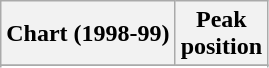<table class="wikitable sortable plainrowheaders">
<tr>
<th>Chart (1998-99)</th>
<th>Peak<br>position</th>
</tr>
<tr>
</tr>
<tr>
</tr>
<tr>
</tr>
<tr>
</tr>
<tr>
</tr>
</table>
